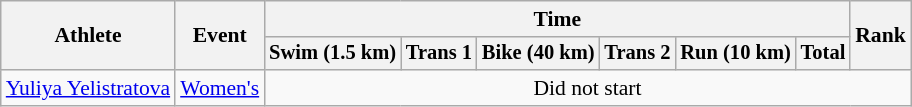<table class="wikitable" style="font-size:90%">
<tr>
<th rowspan=2>Athlete</th>
<th rowspan=2>Event</th>
<th colspan=6>Time</th>
<th rowspan=2>Rank</th>
</tr>
<tr style="font-size:95%">
<th>Swim (1.5 km)</th>
<th>Trans 1</th>
<th>Bike (40 km)</th>
<th>Trans 2</th>
<th>Run (10 km)</th>
<th>Total</th>
</tr>
<tr align=center>
<td align=left><a href='#'>Yuliya Yelistratova</a></td>
<td align=left><a href='#'>Women's</a></td>
<td colspan="7">Did not start</td>
</tr>
</table>
